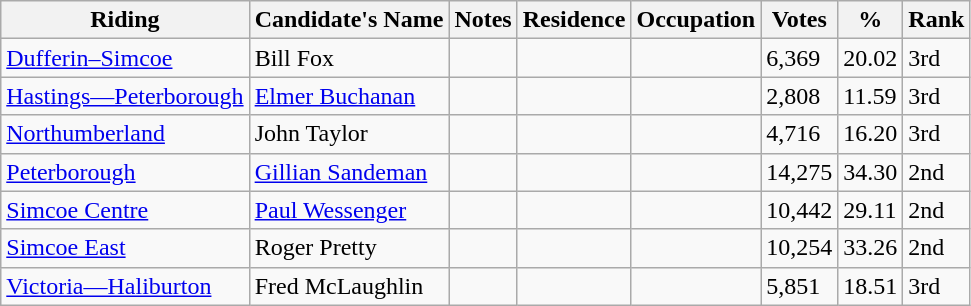<table class="wikitable sortable">
<tr>
<th>Riding<br></th>
<th>Candidate's Name</th>
<th>Notes</th>
<th>Residence</th>
<th>Occupation</th>
<th>Votes</th>
<th>%</th>
<th>Rank</th>
</tr>
<tr>
<td><a href='#'>Dufferin–Simcoe</a></td>
<td>Bill Fox</td>
<td></td>
<td></td>
<td></td>
<td>6,369</td>
<td>20.02</td>
<td>3rd</td>
</tr>
<tr>
<td><a href='#'>Hastings—Peterborough</a></td>
<td><a href='#'>Elmer Buchanan</a></td>
<td></td>
<td></td>
<td></td>
<td>2,808</td>
<td>11.59</td>
<td>3rd</td>
</tr>
<tr>
<td><a href='#'>Northumberland</a></td>
<td>John Taylor</td>
<td></td>
<td></td>
<td></td>
<td>4,716</td>
<td>16.20</td>
<td>3rd</td>
</tr>
<tr>
<td><a href='#'>Peterborough</a></td>
<td><a href='#'>Gillian Sandeman</a></td>
<td></td>
<td></td>
<td></td>
<td>14,275</td>
<td>34.30</td>
<td>2nd</td>
</tr>
<tr>
<td><a href='#'>Simcoe Centre</a></td>
<td><a href='#'>Paul Wessenger</a></td>
<td></td>
<td></td>
<td></td>
<td>10,442</td>
<td>29.11</td>
<td>2nd</td>
</tr>
<tr>
<td><a href='#'>Simcoe East</a></td>
<td>Roger Pretty</td>
<td></td>
<td></td>
<td></td>
<td>10,254</td>
<td>33.26</td>
<td>2nd</td>
</tr>
<tr>
<td><a href='#'>Victoria—Haliburton</a></td>
<td>Fred McLaughlin</td>
<td></td>
<td></td>
<td></td>
<td>5,851</td>
<td>18.51</td>
<td>3rd</td>
</tr>
</table>
